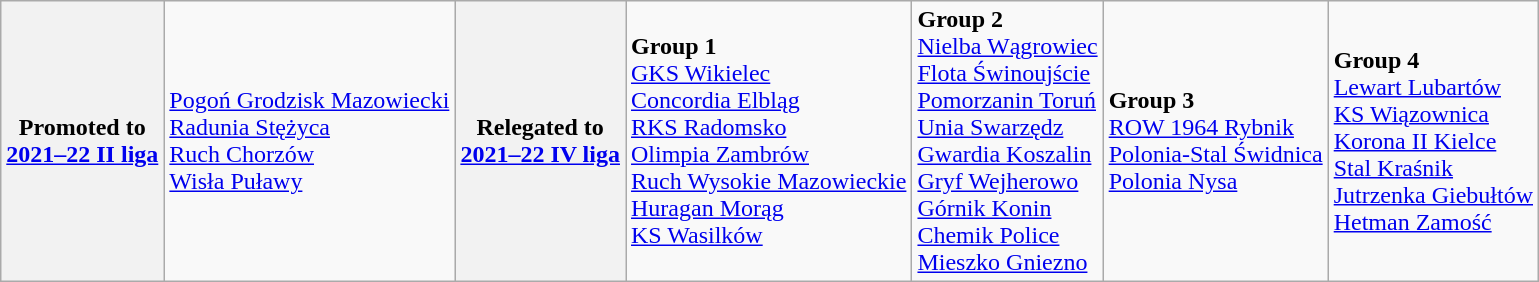<table class="wikitable">
<tr>
<th>Promoted to<br><a href='#'>2021–22 II liga</a></th>
<td> <a href='#'>Pogoń Grodzisk Mazowiecki</a><br> <a href='#'>Radunia Stężyca</a><br> <a href='#'>Ruch Chorzów</a><br> <a href='#'>Wisła Puławy</a></td>
<th>Relegated to<br><a href='#'>2021–22 IV liga</a></th>
<td><strong>Group 1</strong><br> <a href='#'>GKS Wikielec</a><br> <a href='#'>Concordia Elbląg</a><br> <a href='#'>RKS Radomsko</a><br> <a href='#'>Olimpia Zambrów</a><br> <a href='#'>Ruch Wysokie Mazowieckie</a><br> <a href='#'>Huragan Morąg</a><br> <a href='#'>KS Wasilków</a></td>
<td><strong>Group 2</strong><br> <a href='#'>Nielba Wągrowiec</a><br> <a href='#'>Flota Świnoujście</a><br> <a href='#'>Pomorzanin Toruń</a><br> <a href='#'>Unia Swarzędz</a><br> <a href='#'>Gwardia Koszalin</a><br> <a href='#'>Gryf Wejherowo</a><br> <a href='#'>Górnik Konin</a><br> <a href='#'>Chemik Police</a><br> <a href='#'>Mieszko Gniezno</a></td>
<td><strong>Group 3</strong><br> <a href='#'>ROW 1964 Rybnik</a><br> <a href='#'>Polonia-Stal Świdnica</a><br> <a href='#'>Polonia Nysa</a></td>
<td><strong>Group 4</strong><br> <a href='#'>Lewart Lubartów</a><br> <a href='#'>KS Wiązownica</a><br> <a href='#'>Korona II Kielce</a><br> <a href='#'>Stal Kraśnik</a><br> <a href='#'>Jutrzenka Giebułtów</a><br> <a href='#'>Hetman Zamość</a></td>
</tr>
</table>
